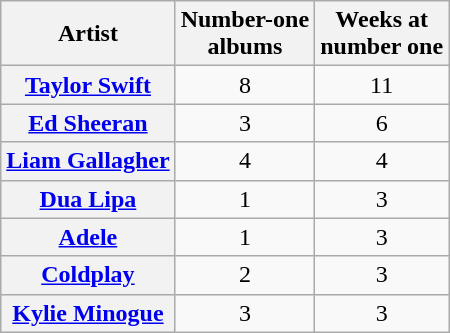<table class="wikitable plainrowheaders sortable">
<tr>
<th scope=col>Artist</th>
<th scope=col>Number-one<br>albums</th>
<th scope=col>Weeks at<br>number one</th>
</tr>
<tr>
<th scope=row><a href='#'>Taylor Swift</a></th>
<td align=center>8</td>
<td align=center>11</td>
</tr>
<tr>
<th scope=row><a href='#'>Ed Sheeran</a></th>
<td align=center>3</td>
<td align=center>6</td>
</tr>
<tr>
<th scope=row><a href='#'>Liam Gallagher</a></th>
<td align=center>4</td>
<td align=center>4</td>
</tr>
<tr>
<th scope=row><a href='#'>Dua Lipa</a></th>
<td align=center>1</td>
<td align=center>3</td>
</tr>
<tr>
<th scope=row><a href='#'>Adele</a></th>
<td align=center>1</td>
<td align=center>3</td>
</tr>
<tr>
<th scope=row><a href='#'>Coldplay</a></th>
<td align=center>2</td>
<td align=center>3</td>
</tr>
<tr>
<th scope=row><a href='#'>Kylie Minogue</a></th>
<td align=center>3</td>
<td align=center>3</td>
</tr>
</table>
